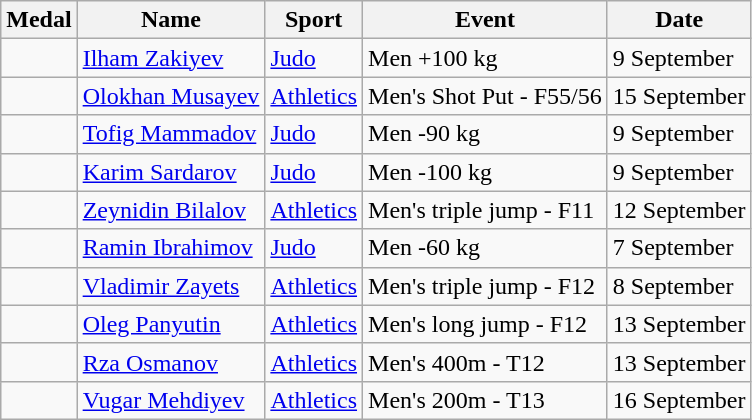<table class="wikitable sortable">
<tr>
<th>Medal</th>
<th>Name</th>
<th>Sport</th>
<th>Event</th>
<th>Date</th>
</tr>
<tr>
<td></td>
<td><a href='#'>Ilham Zakiyev</a></td>
<td><a href='#'>Judo</a></td>
<td>Men +100 kg</td>
<td>9 September</td>
</tr>
<tr>
<td></td>
<td><a href='#'>Olokhan Musayev</a></td>
<td><a href='#'>Athletics</a></td>
<td>Men's Shot Put - F55/56</td>
<td>15 September</td>
</tr>
<tr>
<td></td>
<td><a href='#'>Tofig Mammadov</a></td>
<td><a href='#'>Judo</a></td>
<td>Men -90 kg</td>
<td>9 September</td>
</tr>
<tr>
<td></td>
<td><a href='#'>Karim Sardarov</a></td>
<td><a href='#'>Judo</a></td>
<td>Men -100 kg</td>
<td>9 September</td>
</tr>
<tr>
<td></td>
<td><a href='#'>Zeynidin Bilalov</a></td>
<td><a href='#'>Athletics</a></td>
<td>Men's triple jump - F11</td>
<td>12 September</td>
</tr>
<tr>
<td></td>
<td><a href='#'>Ramin Ibrahimov</a></td>
<td><a href='#'>Judo</a></td>
<td>Men -60 kg</td>
<td>7 September</td>
</tr>
<tr>
<td></td>
<td><a href='#'>Vladimir Zayets</a></td>
<td><a href='#'>Athletics</a></td>
<td>Men's triple jump - F12</td>
<td>8 September</td>
</tr>
<tr>
<td></td>
<td><a href='#'>Oleg Panyutin</a></td>
<td><a href='#'>Athletics</a></td>
<td>Men's long jump - F12</td>
<td>13 September</td>
</tr>
<tr>
<td></td>
<td><a href='#'>Rza Osmanov</a></td>
<td><a href='#'>Athletics</a></td>
<td>Men's 400m - T12</td>
<td>13 September</td>
</tr>
<tr>
<td></td>
<td><a href='#'>Vugar Mehdiyev</a></td>
<td><a href='#'>Athletics</a></td>
<td>Men's 200m - T13</td>
<td>16 September</td>
</tr>
</table>
